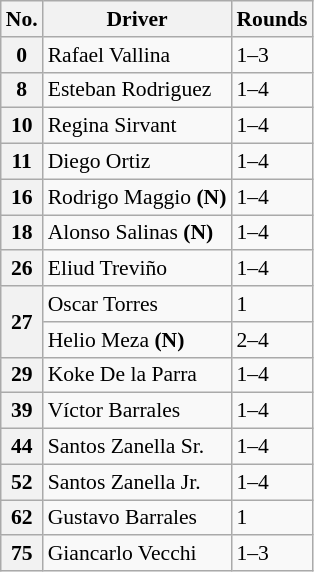<table class="wikitable" style="font-size:90%">
<tr>
<th>No.</th>
<th>Driver</th>
<th>Rounds</th>
</tr>
<tr>
<th>0</th>
<td> Rafael Vallina</td>
<td>1–3</td>
</tr>
<tr>
<th>8</th>
<td> Esteban Rodriguez</td>
<td>1–4</td>
</tr>
<tr>
<th>10</th>
<td> Regina Sirvant</td>
<td>1–4</td>
</tr>
<tr>
<th>11</th>
<td> Diego Ortiz</td>
<td>1–4</td>
</tr>
<tr>
<th>16</th>
<td> Rodrigo Maggio <strong>(N)</strong></td>
<td>1–4</td>
</tr>
<tr>
<th>18</th>
<td> Alonso Salinas <strong>(N)</strong></td>
<td>1–4</td>
</tr>
<tr>
<th>26</th>
<td> Eliud Treviño</td>
<td>1–4</td>
</tr>
<tr>
<th rowspan="2">27</th>
<td> Oscar Torres</td>
<td>1</td>
</tr>
<tr>
<td> Helio Meza <strong>(N)</strong></td>
<td>2–4</td>
</tr>
<tr>
<th>29</th>
<td> Koke De la Parra</td>
<td>1–4</td>
</tr>
<tr>
<th>39</th>
<td> Víctor Barrales</td>
<td>1–4</td>
</tr>
<tr>
<th>44</th>
<td> Santos Zanella Sr.</td>
<td>1–4</td>
</tr>
<tr>
<th>52</th>
<td> Santos Zanella Jr.</td>
<td>1–4</td>
</tr>
<tr>
<th>62</th>
<td> Gustavo Barrales</td>
<td>1</td>
</tr>
<tr>
<th>75</th>
<td> Giancarlo Vecchi</td>
<td>1–3</td>
</tr>
</table>
